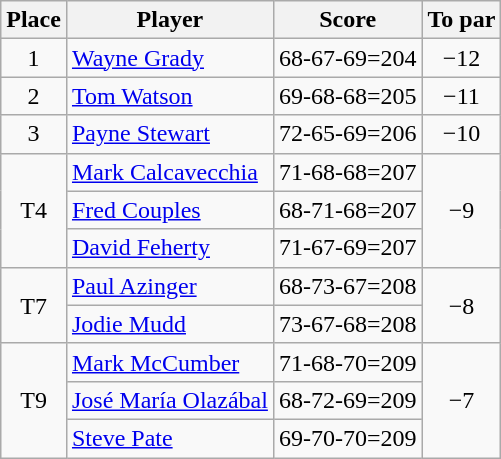<table class="wikitable">
<tr>
<th>Place</th>
<th>Player</th>
<th>Score</th>
<th>To par</th>
</tr>
<tr>
<td align=center>1</td>
<td> <a href='#'>Wayne Grady</a></td>
<td align=center>68-67-69=204</td>
<td align=center>−12</td>
</tr>
<tr>
<td align=center>2</td>
<td> <a href='#'>Tom Watson</a></td>
<td align=center>69-68-68=205</td>
<td align=center>−11</td>
</tr>
<tr>
<td align=center>3</td>
<td> <a href='#'>Payne Stewart</a></td>
<td align=center>72-65-69=206</td>
<td align=center>−10</td>
</tr>
<tr>
<td rowspan="3" align=center>T4</td>
<td> <a href='#'>Mark Calcavecchia</a></td>
<td align=center>71-68-68=207</td>
<td rowspan="3" align=center>−9</td>
</tr>
<tr>
<td> <a href='#'>Fred Couples</a></td>
<td align=center>68-71-68=207</td>
</tr>
<tr>
<td> <a href='#'>David Feherty</a></td>
<td align=center>71-67-69=207</td>
</tr>
<tr>
<td rowspan="2" align=center>T7</td>
<td> <a href='#'>Paul Azinger</a></td>
<td align=center>68-73-67=208</td>
<td rowspan="2" align=center>−8</td>
</tr>
<tr>
<td> <a href='#'>Jodie Mudd</a></td>
<td align=center>73-67-68=208</td>
</tr>
<tr>
<td rowspan="3" align=center>T9</td>
<td> <a href='#'>Mark McCumber</a></td>
<td align=center>71-68-70=209</td>
<td rowspan="3" align=center>−7</td>
</tr>
<tr>
<td> <a href='#'>José María Olazábal</a></td>
<td align=center>68-72-69=209</td>
</tr>
<tr>
<td> <a href='#'>Steve Pate</a></td>
<td align=center>69-70-70=209</td>
</tr>
</table>
